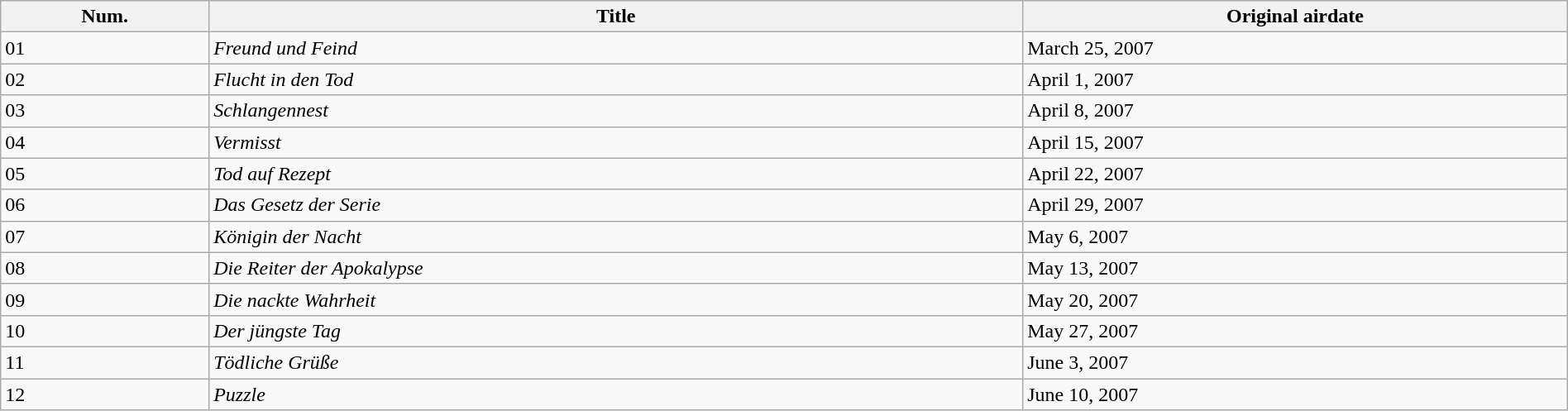<table class="wikitable" width=100%>
<tr>
<th>Num.</th>
<th>Title</th>
<th>Original airdate</th>
</tr>
<tr>
<td>01</td>
<td><em>Freund und Feind</em></td>
<td>March 25, 2007</td>
</tr>
<tr>
<td>02</td>
<td><em>Flucht in den Tod</em></td>
<td>April 1, 2007</td>
</tr>
<tr>
<td>03</td>
<td><em>Schlangennest</em></td>
<td>April 8, 2007</td>
</tr>
<tr>
<td>04</td>
<td><em>Vermisst</em></td>
<td>April 15, 2007</td>
</tr>
<tr>
<td>05</td>
<td><em>Tod auf Rezept</em></td>
<td>April 22, 2007</td>
</tr>
<tr>
<td>06</td>
<td><em>Das Gesetz der Serie</em></td>
<td>April 29, 2007</td>
</tr>
<tr>
<td>07</td>
<td><em>Königin der Nacht</em></td>
<td>May 6, 2007</td>
</tr>
<tr>
<td>08</td>
<td><em>Die Reiter der Apokalypse</em></td>
<td>May 13, 2007</td>
</tr>
<tr>
<td>09</td>
<td><em>Die nackte Wahrheit</em></td>
<td>May 20, 2007</td>
</tr>
<tr>
<td>10</td>
<td><em>Der jüngste Tag</em></td>
<td>May 27, 2007</td>
</tr>
<tr>
<td>11</td>
<td><em>Tödliche Grüße</em></td>
<td>June 3, 2007</td>
</tr>
<tr>
<td>12</td>
<td><em>Puzzle</em></td>
<td>June 10, 2007</td>
</tr>
</table>
